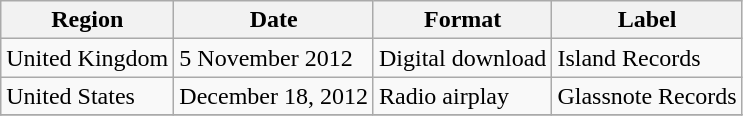<table class="wikitable">
<tr>
<th scope="col">Region</th>
<th scope="col">Date</th>
<th scope="col">Format</th>
<th scope="col">Label</th>
</tr>
<tr>
<td>United Kingdom</td>
<td>5 November 2012</td>
<td>Digital download</td>
<td>Island Records</td>
</tr>
<tr>
<td>United States</td>
<td>December 18, 2012</td>
<td>Radio airplay</td>
<td>Glassnote Records</td>
</tr>
<tr>
</tr>
</table>
